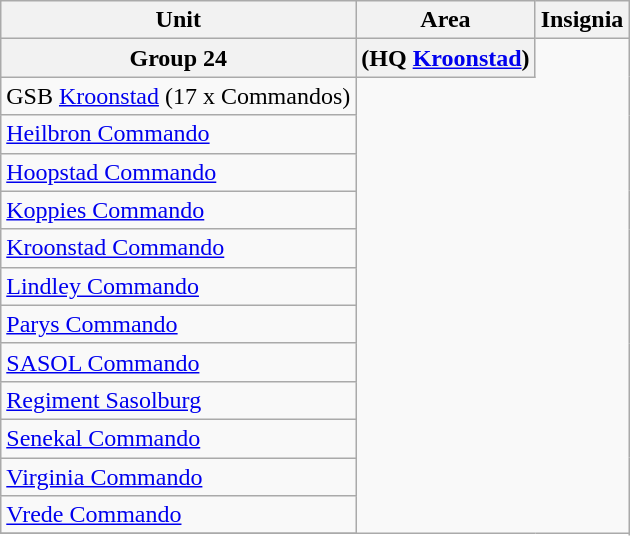<table class="wikitable">
<tr>
<th>Unit</th>
<th>Area</th>
<th>Insignia</th>
</tr>
<tr>
<th>Group 24</th>
<th>(HQ <a href='#'>Kroonstad</a>)</th>
</tr>
<tr>
<td>GSB <a href='#'>Kroonstad</a> (17 x Commandos)</td>
</tr>
<tr>
<td><a href='#'>Heilbron Commando</a></td>
</tr>
<tr>
<td><a href='#'>Hoopstad Commando</a></td>
</tr>
<tr>
<td><a href='#'>Koppies Commando</a></td>
</tr>
<tr>
<td><a href='#'>Kroonstad Commando</a></td>
</tr>
<tr>
<td><a href='#'>Lindley Commando</a></td>
</tr>
<tr>
<td><a href='#'>Parys Commando</a></td>
</tr>
<tr>
<td><a href='#'>SASOL Commando</a></td>
</tr>
<tr>
<td><a href='#'>Regiment Sasolburg</a></td>
</tr>
<tr>
<td><a href='#'>Senekal Commando</a></td>
</tr>
<tr>
<td><a href='#'>Virginia Commando</a></td>
</tr>
<tr>
<td><a href='#'>Vrede Commando</a></td>
</tr>
<tr>
</tr>
</table>
